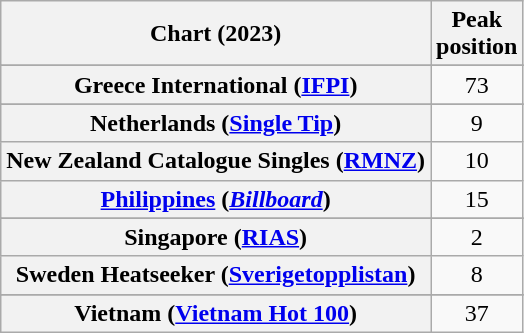<table class="wikitable sortable plainrowheaders" style="text-align:center; float:left; margin-right:1em;">
<tr>
<th scope="col">Chart (2023)</th>
<th scope="col">Peak<br>position</th>
</tr>
<tr>
</tr>
<tr>
</tr>
<tr>
</tr>
<tr>
<th scope="row">Greece International (<a href='#'>IFPI</a>)</th>
<td>73</td>
</tr>
<tr>
</tr>
<tr>
</tr>
<tr>
<th scope="row">Netherlands (<a href='#'>Single Tip</a>)</th>
<td>9</td>
</tr>
<tr>
<th scope="row">New Zealand Catalogue Singles (<a href='#'>RMNZ</a>)</th>
<td>10</td>
</tr>
<tr>
<th scope="row"><a href='#'>Philippines</a> (<em><a href='#'>Billboard</a></em>)</th>
<td>15</td>
</tr>
<tr>
</tr>
<tr>
<th scope="row">Singapore (<a href='#'>RIAS</a>)</th>
<td>2</td>
</tr>
<tr>
<th scope="row">Sweden Heatseeker (<a href='#'>Sverigetopplistan</a>)</th>
<td>8</td>
</tr>
<tr>
</tr>
<tr>
</tr>
<tr>
<th scope="row">Vietnam (<a href='#'>Vietnam Hot 100</a>)</th>
<td>37</td>
</tr>
</table>
